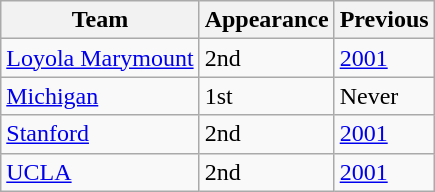<table class="wikitable sortable">
<tr>
<th>Team</th>
<th>Appearance</th>
<th>Previous</th>
</tr>
<tr>
<td><a href='#'>Loyola Marymount</a></td>
<td>2nd</td>
<td><a href='#'>2001</a></td>
</tr>
<tr>
<td><a href='#'>Michigan</a></td>
<td>1st</td>
<td>Never</td>
</tr>
<tr>
<td><a href='#'>Stanford</a></td>
<td>2nd</td>
<td><a href='#'>2001</a></td>
</tr>
<tr>
<td><a href='#'>UCLA</a></td>
<td>2nd</td>
<td><a href='#'>2001</a></td>
</tr>
</table>
